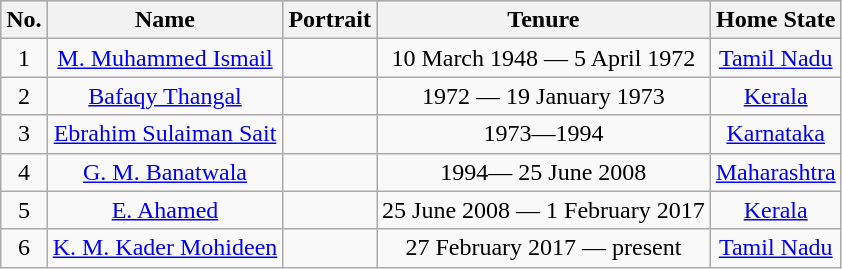<table class="sortable wikitable">
<tr style="background:#ccc; text-align:center;">
<th>No.</th>
<th>Name</th>
<th>Portrait</th>
<th>Tenure</th>
<th>Home State</th>
</tr>
<tr style="vertical-align: middle; text-align: center;">
<td>1</td>
<td><a href='#'>M. Muhammed Ismail</a></td>
<td></td>
<td>10 March 1948 — 5 April 1972</td>
<td><a href='#'>Tamil Nadu</a></td>
</tr>
<tr style="vertical-align: middle; text-align: center;">
<td>2</td>
<td><a href='#'>Bafaqy Thangal</a></td>
<td></td>
<td>1972 — 19 January 1973</td>
<td><a href='#'>Kerala</a></td>
</tr>
<tr style="vertical-align: middle; text-align: center;">
<td>3</td>
<td><a href='#'>Ebrahim Sulaiman Sait</a></td>
<td></td>
<td>1973—1994</td>
<td><a href='#'>Karnataka</a></td>
</tr>
<tr style="vertical-align: middle; text-align: center;">
<td>4</td>
<td><a href='#'>G. M. Banatwala</a></td>
<td></td>
<td>1994— 25 June 2008</td>
<td><a href='#'>Maharashtra</a></td>
</tr>
<tr style="vertical-align: middle; text-align: center;">
<td>5</td>
<td><a href='#'>E. Ahamed</a></td>
<td></td>
<td>25 June 2008 — 1 February 2017</td>
<td><a href='#'>Kerala</a></td>
</tr>
<tr style="vertical-align: middle; text-align: center;">
<td>6</td>
<td><a href='#'>K. M. Kader Mohideen</a></td>
<td></td>
<td>27 February 2017 — present</td>
<td><a href='#'>Tamil Nadu</a></td>
</tr>
</table>
